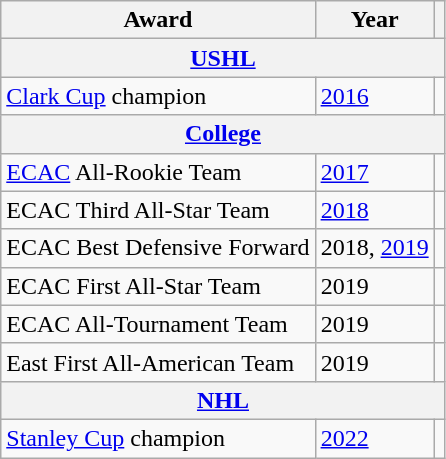<table class="wikitable">
<tr>
<th>Award</th>
<th>Year</th>
<th></th>
</tr>
<tr>
<th colspan="3"><a href='#'>USHL</a></th>
</tr>
<tr>
<td><a href='#'>Clark Cup</a> champion</td>
<td><a href='#'>2016</a></td>
<td></td>
</tr>
<tr>
<th colspan="3"><a href='#'>College</a></th>
</tr>
<tr>
<td><a href='#'>ECAC</a> All-Rookie Team</td>
<td><a href='#'>2017</a></td>
<td></td>
</tr>
<tr>
<td>ECAC Third All-Star Team</td>
<td><a href='#'>2018</a></td>
<td></td>
</tr>
<tr>
<td>ECAC Best Defensive Forward</td>
<td>2018, <a href='#'>2019</a></td>
<td></td>
</tr>
<tr>
<td>ECAC First All-Star Team</td>
<td>2019</td>
<td></td>
</tr>
<tr>
<td>ECAC All-Tournament Team</td>
<td>2019</td>
<td></td>
</tr>
<tr>
<td>East First All-American Team</td>
<td>2019</td>
<td></td>
</tr>
<tr>
<th colspan="3"><a href='#'>NHL</a></th>
</tr>
<tr>
<td><a href='#'>Stanley Cup</a> champion</td>
<td><a href='#'>2022</a></td>
<td></td>
</tr>
</table>
